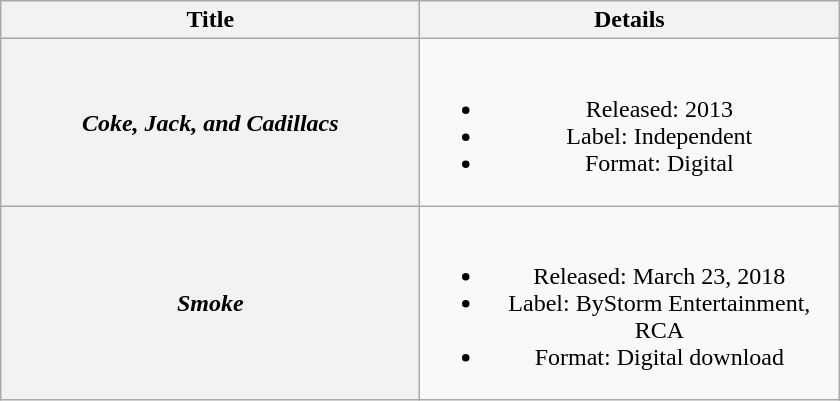<table class="wikitable plainrowheaders" style="text-align:center;">
<tr>
<th scope="col" style="width:17em;">Title</th>
<th scope="col" style="width:17em;">Details</th>
</tr>
<tr>
<th scope="row"><em>Coke, Jack, and Cadillacs</em></th>
<td><br><ul><li>Released: 2013</li><li>Label: Independent</li><li>Format: Digital</li></ul></td>
</tr>
<tr>
<th scope="row"><em>Smoke</em></th>
<td><br><ul><li>Released: March 23, 2018</li><li>Label: ByStorm Entertainment, RCA</li><li>Format: Digital download</li></ul></td>
</tr>
</table>
